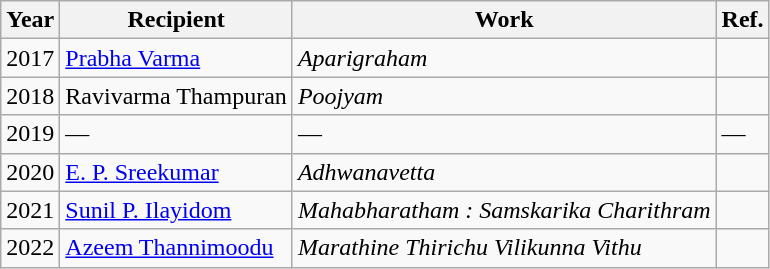<table class="wikitable">
<tr>
<th>Year</th>
<th>Recipient</th>
<th>Work</th>
<th>Ref.</th>
</tr>
<tr>
<td>2017</td>
<td><a href='#'>Prabha Varma</a></td>
<td><em>Aparigraham</em></td>
<td></td>
</tr>
<tr>
<td>2018</td>
<td>Ravivarma Thampuran</td>
<td><em>Poojyam</em></td>
<td></td>
</tr>
<tr>
<td>2019</td>
<td>—</td>
<td>—</td>
<td>—</td>
</tr>
<tr>
<td>2020</td>
<td><a href='#'>E. P. Sreekumar</a></td>
<td><em>Adhwanavetta</em></td>
<td></td>
</tr>
<tr>
<td>2021</td>
<td><a href='#'>Sunil P. Ilayidom</a></td>
<td><em>Mahabharatham : Samskarika Charithram</em></td>
<td></td>
</tr>
<tr>
<td>2022</td>
<td><a href='#'>Azeem Thannimoodu</a></td>
<td><em>Marathine Thirichu Vilikunna Vithu</em></td>
<td></td>
</tr>
</table>
